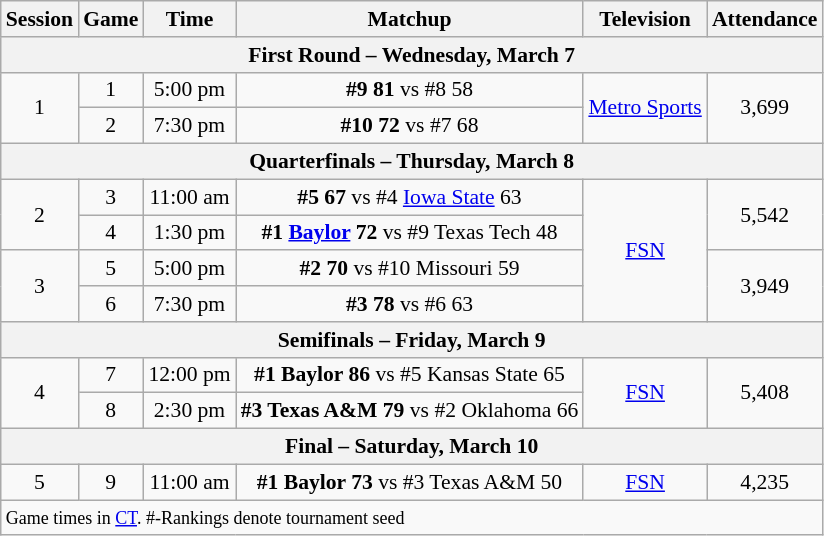<table class="wikitable" style="white-space:nowrap; font-size:90%;text-align:center">
<tr>
<th>Session</th>
<th>Game</th>
<th>Time</th>
<th>Matchup</th>
<th>Television</th>
<th>Attendance</th>
</tr>
<tr>
<th colspan=6>First Round – Wednesday, March 7</th>
</tr>
<tr>
<td rowspan=2>1</td>
<td>1</td>
<td>5:00 pm</td>
<td><strong>#9  81</strong> vs #8  58</td>
<td rowspan=2><a href='#'>Metro Sports</a></td>
<td rowspan=2>3,699</td>
</tr>
<tr>
<td>2</td>
<td>7:30 pm</td>
<td><strong>#10  72</strong> vs #7  68</td>
</tr>
<tr>
<th colspan=6>Quarterfinals – Thursday, March 8</th>
</tr>
<tr>
<td rowspan=2>2</td>
<td>3</td>
<td>11:00 am</td>
<td><strong>#5  67</strong> vs #4 <a href='#'>Iowa State</a> 63</td>
<td rowspan=4><a href='#'>FSN</a></td>
<td rowspan=2>5,542</td>
</tr>
<tr>
<td>4</td>
<td>1:30 pm</td>
<td><strong>#1 <a href='#'>Baylor</a> 72</strong> vs #9 Texas Tech 48</td>
</tr>
<tr>
<td rowspan=2>3</td>
<td>5</td>
<td>5:00 pm</td>
<td><strong>#2  70</strong> vs #10 Missouri 59</td>
<td rowspan=2>3,949</td>
</tr>
<tr>
<td>6</td>
<td>7:30 pm</td>
<td><strong>#3  78</strong> vs #6  63</td>
</tr>
<tr>
<th colspan=6>Semifinals – Friday, March 9</th>
</tr>
<tr>
<td rowspan=2>4</td>
<td>7</td>
<td>12:00 pm</td>
<td><strong>#1 Baylor 86</strong> vs #5 Kansas State 65</td>
<td rowspan=2><a href='#'>FSN</a></td>
<td rowspan=2>5,408</td>
</tr>
<tr>
<td>8</td>
<td>2:30 pm</td>
<td><strong>#3 Texas A&M 79</strong> vs #2 Oklahoma 66</td>
</tr>
<tr>
<th colspan=6>Final – Saturday, March 10</th>
</tr>
<tr>
<td>5</td>
<td>9</td>
<td>11:00 am</td>
<td><strong>#1 Baylor 73</strong> vs #3 Texas A&M 50</td>
<td><a href='#'>FSN</a></td>
<td>4,235</td>
</tr>
<tr align=left>
<td colspan=6><small>Game times in <a href='#'>CT</a>. #-Rankings denote tournament seed</small></td>
</tr>
</table>
